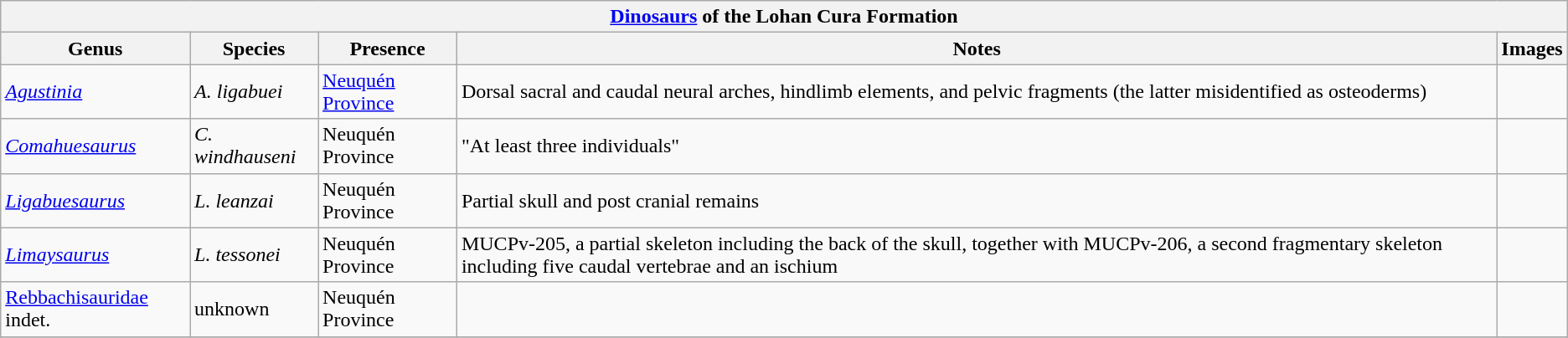<table class="wikitable" align="center">
<tr>
<th colspan="5" align="center"><strong><a href='#'>Dinosaurs</a> of the Lohan Cura Formation</strong></th>
</tr>
<tr>
<th>Genus</th>
<th>Species</th>
<th>Presence</th>
<th>Notes</th>
<th>Images</th>
</tr>
<tr>
<td><em><a href='#'>Agustinia</a></em></td>
<td><em>A. ligabuei</em></td>
<td><a href='#'>Neuquén Province</a></td>
<td>Dorsal sacral and caudal neural arches, hindlimb elements, and pelvic fragments (the latter misidentified as osteoderms)</td>
<td></td>
</tr>
<tr>
<td><em><a href='#'>Comahuesaurus</a></em></td>
<td><em>C. windhauseni</em></td>
<td>Neuquén Province</td>
<td>"At least three individuals"</td>
<td></td>
</tr>
<tr>
<td><em><a href='#'>Ligabuesaurus</a></em></td>
<td><em>L. leanzai</em></td>
<td>Neuquén Province</td>
<td>Partial skull and post cranial remains</td>
<td></td>
</tr>
<tr>
<td style="background:f3e9f3;"><em><a href='#'>Limaysaurus</a></em></td>
<td style="background:f3e9f3;"><em>L. tessonei</em></td>
<td style="background:f3e9f3;">Neuquén Province</td>
<td style="background:f3e9f3;">MUCPv-205, a partial skeleton including the back of the skull, together with MUCPv-206, a second fragmentary skeleton including five caudal vertebrae and an ischium</td>
<td style="background:f3e9f3;"></td>
</tr>
<tr>
<td><a href='#'>Rebbachisauridae</a> indet.</td>
<td>unknown</td>
<td>Neuquén Province</td>
<td></td>
<td></td>
</tr>
<tr>
</tr>
</table>
